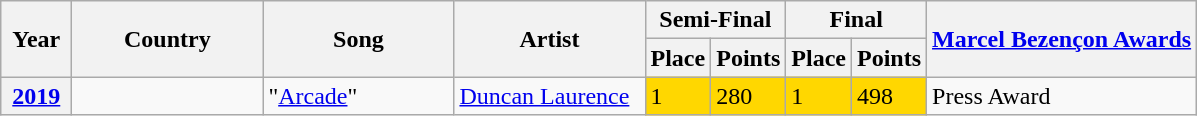<table class="wikitable plainrowheaders">
<tr>
<th scope="col" rowspan="2" style="width:2.5em;">Year</th>
<th scope="col" rowspan="2" width="120px">Country</th>
<th scope="col" rowspan="2" width="120px">Song</th>
<th scope="col" rowspan="2" width="120px">Artist</th>
<th scope="col" colspan="2">Semi-Final</th>
<th scope="col" colspan="2">Final</th>
<th scope="col" rowspan="2"><a href='#'>Marcel Bezençon Awards</a></th>
</tr>
<tr>
<th scope="col">Place</th>
<th scope="col">Points</th>
<th scope="col">Place</th>
<th scope="col">Points</th>
</tr>
<tr>
<th scope="row" style="text-align:center"><a href='#'>2019</a></th>
<td></td>
<td>"<a href='#'>Arcade</a>"</td>
<td><a href='#'>Duncan Laurence</a></td>
<td bgcolor="gold">1</td>
<td bgcolor="gold">280</td>
<td bgcolor="gold">1</td>
<td bgcolor="gold">498</td>
<td>Press Award</td>
</tr>
</table>
